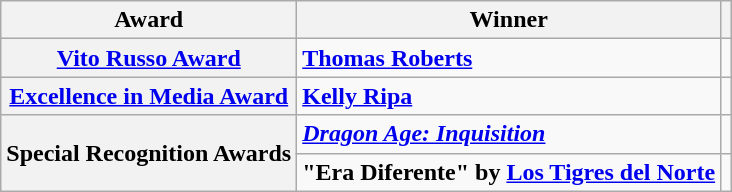<table class="wikitable sortable">
<tr>
<th>Award</th>
<th>Winner</th>
<th></th>
</tr>
<tr>
<th scope="row"><a href='#'>Vito Russo Award</a></th>
<td><strong><a href='#'>Thomas Roberts</a></strong></td>
<td></td>
</tr>
<tr>
<th scope="row"><a href='#'>Excellence in Media Award</a></th>
<td><strong><a href='#'>Kelly Ripa</a></strong></td>
<td></td>
</tr>
<tr>
<th scope="row" rowspan="2">Special Recognition Awards</th>
<td><strong><em><a href='#'>Dragon Age: Inquisition</a></em></strong></td>
<td></td>
</tr>
<tr>
<td><strong>"Era Diferente" by <a href='#'>Los Tigres del Norte</a></strong></td>
<td></td>
</tr>
</table>
